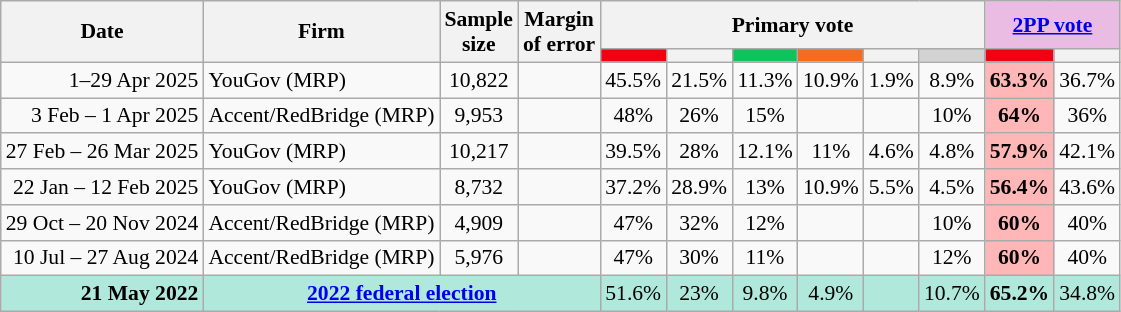<table class="nowrap wikitable tpl-blanktable" style=text-align:center;font-size:90%>
<tr>
<th rowspan=2>Date</th>
<th rowspan=2>Firm</th>
<th rowspan=2>Sample<br>size</th>
<th rowspan=2>Margin<br>of error</th>
<th colspan=6>Primary vote</th>
<th colspan=2 class=unsortable style=background:#ebbce3><a href='#'>2PP vote</a></th>
</tr>
<tr>
<th class="unsortable" style="background:#F00011"></th>
<th class="unsortable" style=background:></th>
<th class=unsortable style=background:#10C25B></th>
<th class=unsortable style=background:#f36c21></th>
<th class=unsortable style=background:></th>
<th class=unsortable style=background:lightgray></th>
<th class="unsortable" style="background:#F00011"></th>
<th class="unsortable" style=background:></th>
</tr>
<tr>
<td align=right>1–29 Apr 2025</td>
<td align=left>YouGov (MRP)</td>
<td>10,822</td>
<td></td>
<td>45.5%</td>
<td>21.5%</td>
<td>11.3%</td>
<td>10.9%</td>
<td>1.9%</td>
<td>8.9%</td>
<th style="background:#FFB6B6">63.3%</th>
<td>36.7%</td>
</tr>
<tr>
<td align=right>3 Feb – 1 Apr 2025</td>
<td align=left>Accent/RedBridge (MRP)</td>
<td>9,953</td>
<td></td>
<td>48%</td>
<td>26%</td>
<td>15%</td>
<td></td>
<td></td>
<td>10%</td>
<th style="background:#FFB6B6">64%</th>
<td>36%</td>
</tr>
<tr>
<td align=right>27 Feb – 26 Mar 2025</td>
<td align=left>YouGov (MRP)</td>
<td>10,217</td>
<td></td>
<td>39.5%</td>
<td>28%</td>
<td>12.1%</td>
<td>11%</td>
<td>4.6%</td>
<td>4.8%</td>
<th style="background:#FFB6B6">57.9%</th>
<td>42.1%</td>
</tr>
<tr>
<td align=right>22 Jan – 12 Feb 2025</td>
<td align=left>YouGov (MRP)</td>
<td>8,732</td>
<td></td>
<td>37.2%</td>
<td>28.9%</td>
<td>13%</td>
<td>10.9%</td>
<td>5.5%</td>
<td>4.5%</td>
<th style="background:#FFB6B6">56.4%</th>
<td>43.6%</td>
</tr>
<tr>
<td align=right>29 Oct – 20 Nov 2024</td>
<td align=left>Accent/RedBridge (MRP)</td>
<td>4,909</td>
<td></td>
<td>47%</td>
<td>32%</td>
<td>12%</td>
<td></td>
<td></td>
<td>10%</td>
<th style="background:#FFB6B6">60%</th>
<td>40%</td>
</tr>
<tr>
<td align=right>10 Jul – 27 Aug 2024</td>
<td align=left>Accent/RedBridge (MRP)</td>
<td>5,976</td>
<td></td>
<td>47%</td>
<td>30%</td>
<td>11%</td>
<td></td>
<td></td>
<td>12%</td>
<th style="background:#FFB6B6">60%</th>
<td>40%</td>
</tr>
<tr style="background:#b0e9db">
<td style="text-align:right" data-sort-value="21-May-2022"><strong>21 May 2022</strong></td>
<td colspan="3" style="text-align:center"><strong><a href='#'>2022 federal election</a></strong></td>
<td>51.6%</td>
<td>23%</td>
<td>9.8%</td>
<td>4.9%</td>
<td></td>
<td>10.7%</td>
<td><strong>65.2%</strong></td>
<td>34.8%</td>
</tr>
</table>
